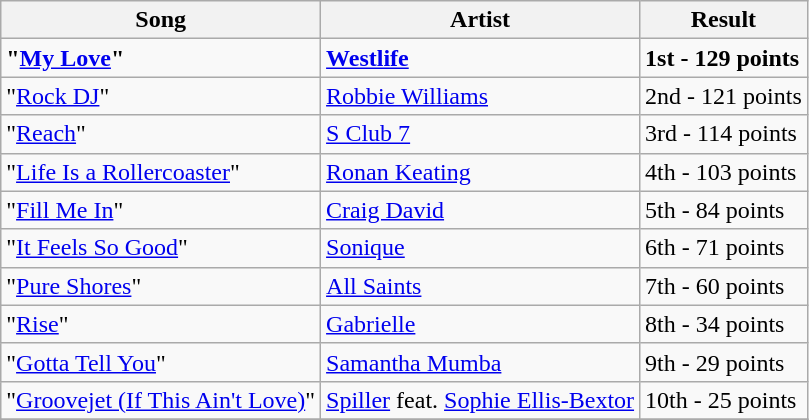<table class="wikitable">
<tr>
<th>Song</th>
<th>Artist</th>
<th>Result</th>
</tr>
<tr>
<td><strong>"<a href='#'>My Love</a>"</strong></td>
<td><strong><a href='#'>Westlife</a></strong></td>
<td><strong>1st - 129 points</strong></td>
</tr>
<tr>
<td>"<a href='#'>Rock DJ</a>"</td>
<td><a href='#'>Robbie Williams</a></td>
<td>2nd - 121 points</td>
</tr>
<tr>
<td>"<a href='#'>Reach</a>"</td>
<td><a href='#'>S Club 7</a></td>
<td>3rd - 114 points</td>
</tr>
<tr>
<td>"<a href='#'>Life Is a Rollercoaster</a>"</td>
<td><a href='#'>Ronan Keating</a></td>
<td>4th - 103 points</td>
</tr>
<tr>
<td>"<a href='#'>Fill Me In</a>"</td>
<td><a href='#'>Craig David</a></td>
<td>5th - 84 points</td>
</tr>
<tr>
<td>"<a href='#'>It Feels So Good</a>"</td>
<td><a href='#'>Sonique</a></td>
<td>6th - 71 points</td>
</tr>
<tr>
<td>"<a href='#'>Pure Shores</a>"</td>
<td><a href='#'>All Saints</a></td>
<td>7th - 60 points</td>
</tr>
<tr>
<td>"<a href='#'>Rise</a>"</td>
<td><a href='#'>Gabrielle</a></td>
<td>8th - 34 points</td>
</tr>
<tr>
<td>"<a href='#'>Gotta Tell You</a>"</td>
<td><a href='#'>Samantha Mumba</a></td>
<td>9th - 29 points</td>
</tr>
<tr>
<td>"<a href='#'>Groovejet (If This Ain't Love)</a>"</td>
<td><a href='#'>Spiller</a> feat. <a href='#'>Sophie Ellis-Bextor</a></td>
<td>10th - 25 points</td>
</tr>
<tr>
</tr>
</table>
